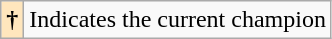<table class="wikitable">
<tr>
<th style="background-color: #ffe6bd">†</th>
<td>Indicates the current champion</td>
</tr>
</table>
